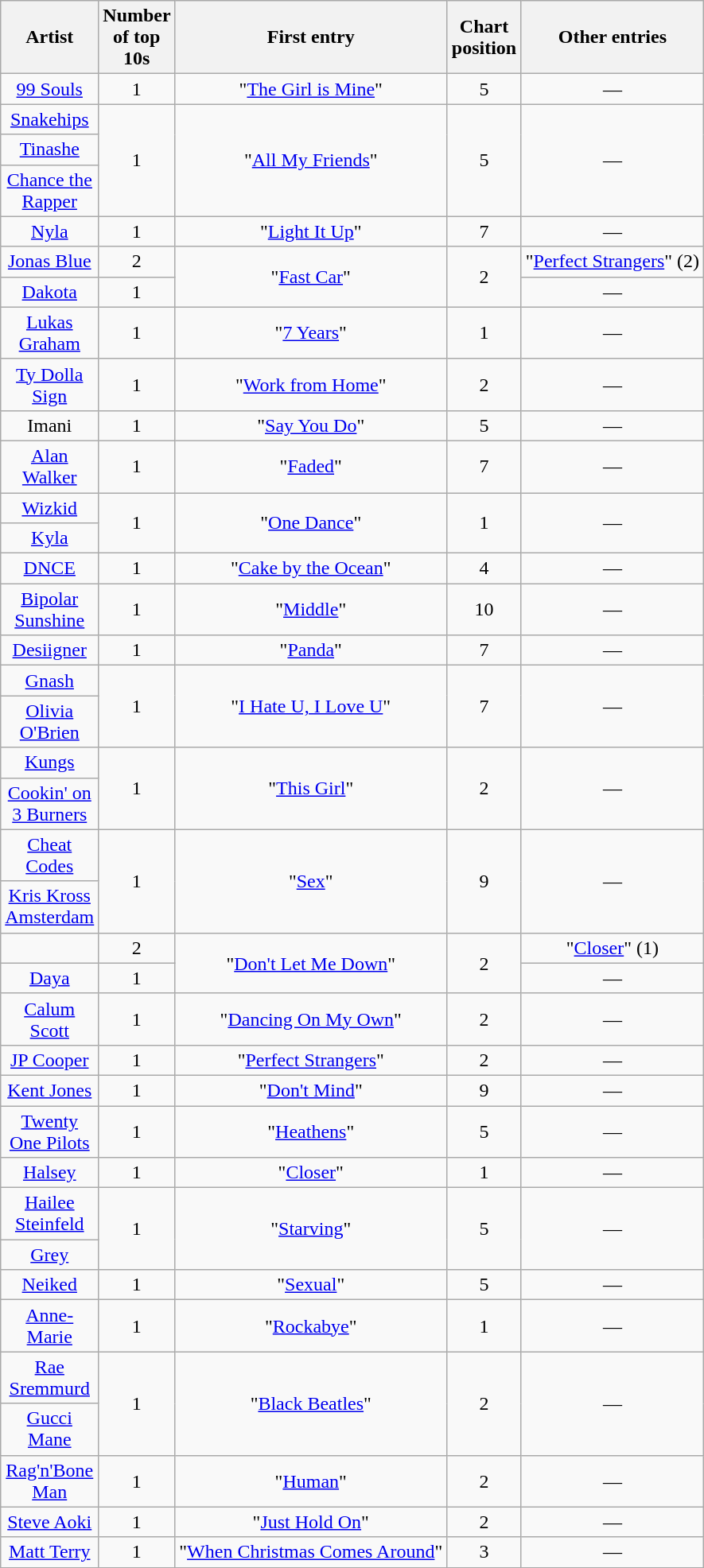<table class="wikitable sortable mw-collapsible mw-collapsed" style="text-align: center;">
<tr>
<th scope="col" style="width:55px;">Artist</th>
<th scope="col" style="width:55px;" data-sort-type="number">Number of top 10s</th>
<th scope="col" style="text-align:center;">First entry</th>
<th scope="col" style="width:55px;" data-sort-type="number">Chart position</th>
<th scope="col" style="text-align:center;">Other entries</th>
</tr>
<tr>
<td><a href='#'>99 Souls</a></td>
<td>1</td>
<td>"<a href='#'>The Girl is Mine</a>"</td>
<td>5</td>
<td>—</td>
</tr>
<tr>
<td><a href='#'>Snakehips</a></td>
<td rowspan="3">1</td>
<td rowspan="3">"<a href='#'>All My Friends</a>"</td>
<td rowspan="3">5</td>
<td rowspan="3">—</td>
</tr>
<tr>
<td><a href='#'>Tinashe</a></td>
</tr>
<tr>
<td><a href='#'>Chance the Rapper</a></td>
</tr>
<tr>
<td><a href='#'>Nyla</a></td>
<td>1</td>
<td>"<a href='#'>Light It Up</a>"</td>
<td>7</td>
<td>—</td>
</tr>
<tr>
<td><a href='#'>Jonas Blue</a></td>
<td>2</td>
<td rowspan="2">"<a href='#'>Fast Car</a>"</td>
<td rowspan="2">2</td>
<td>"<a href='#'>Perfect Strangers</a>" (2)</td>
</tr>
<tr>
<td><a href='#'>Dakota</a></td>
<td>1</td>
<td>—</td>
</tr>
<tr>
<td><a href='#'>Lukas Graham</a></td>
<td>1</td>
<td>"<a href='#'>7 Years</a>"</td>
<td>1</td>
<td>—</td>
</tr>
<tr>
<td><a href='#'>Ty Dolla Sign</a></td>
<td>1</td>
<td>"<a href='#'>Work from Home</a>"</td>
<td>2</td>
<td>—</td>
</tr>
<tr>
<td>Imani</td>
<td>1</td>
<td>"<a href='#'>Say You Do</a>"</td>
<td>5</td>
<td>—</td>
</tr>
<tr>
<td><a href='#'>Alan Walker</a></td>
<td>1</td>
<td>"<a href='#'>Faded</a>"</td>
<td>7</td>
<td>—</td>
</tr>
<tr>
<td><a href='#'>Wizkid</a></td>
<td rowspan="2">1</td>
<td rowspan="2">"<a href='#'>One Dance</a>"</td>
<td rowspan="2">1</td>
<td rowspan="2">—</td>
</tr>
<tr>
<td><a href='#'>Kyla</a></td>
</tr>
<tr>
<td><a href='#'>DNCE</a></td>
<td>1</td>
<td>"<a href='#'>Cake by the Ocean</a>"</td>
<td>4</td>
<td>—</td>
</tr>
<tr>
<td><a href='#'>Bipolar Sunshine</a></td>
<td>1</td>
<td>"<a href='#'>Middle</a>"</td>
<td>10</td>
<td>—</td>
</tr>
<tr>
<td><a href='#'>Desiigner</a></td>
<td>1</td>
<td>"<a href='#'>Panda</a>"</td>
<td>7</td>
<td>—</td>
</tr>
<tr>
<td><a href='#'>Gnash</a></td>
<td rowspan="2">1</td>
<td rowspan="2">"<a href='#'>I Hate U, I Love U</a>"</td>
<td rowspan="2">7</td>
<td rowspan="2">—</td>
</tr>
<tr>
<td><a href='#'>Olivia O'Brien</a></td>
</tr>
<tr>
<td><a href='#'>Kungs</a></td>
<td rowspan="2">1</td>
<td rowspan="2">"<a href='#'>This Girl</a>"</td>
<td rowspan="2">2</td>
<td rowspan="2">—</td>
</tr>
<tr>
<td><a href='#'>Cookin' on 3 Burners</a></td>
</tr>
<tr>
<td><a href='#'>Cheat Codes</a></td>
<td rowspan="2">1</td>
<td rowspan="2">"<a href='#'>Sex</a>"</td>
<td rowspan="2">9</td>
<td rowspan="2">—</td>
</tr>
<tr>
<td><a href='#'>Kris Kross Amsterdam</a></td>
</tr>
<tr>
<td></td>
<td>2</td>
<td rowspan="2">"<a href='#'>Don't Let Me Down</a>"</td>
<td rowspan="2">2</td>
<td>"<a href='#'>Closer</a>" (1)</td>
</tr>
<tr>
<td><a href='#'>Daya</a></td>
<td>1</td>
<td>—</td>
</tr>
<tr>
<td><a href='#'>Calum Scott</a></td>
<td>1</td>
<td>"<a href='#'>Dancing On My Own</a>"</td>
<td>2</td>
<td>—</td>
</tr>
<tr>
<td><a href='#'>JP Cooper</a></td>
<td>1</td>
<td>"<a href='#'>Perfect Strangers</a>"</td>
<td>2</td>
<td>—</td>
</tr>
<tr>
<td><a href='#'>Kent Jones</a></td>
<td>1</td>
<td>"<a href='#'>Don't Mind</a>"</td>
<td>9</td>
<td>—</td>
</tr>
<tr>
<td><a href='#'>Twenty One Pilots</a></td>
<td>1</td>
<td>"<a href='#'>Heathens</a>"</td>
<td>5</td>
<td>—</td>
</tr>
<tr>
<td><a href='#'>Halsey</a></td>
<td>1</td>
<td>"<a href='#'>Closer</a>"</td>
<td>1</td>
<td>—</td>
</tr>
<tr>
<td><a href='#'>Hailee Steinfeld</a></td>
<td rowspan="2">1</td>
<td rowspan="2">"<a href='#'>Starving</a>"</td>
<td rowspan="2">5</td>
<td rowspan="2">—</td>
</tr>
<tr>
<td><a href='#'>Grey</a></td>
</tr>
<tr>
<td><a href='#'>Neiked</a></td>
<td>1</td>
<td>"<a href='#'>Sexual</a>"</td>
<td>5</td>
<td>—</td>
</tr>
<tr>
<td><a href='#'>Anne-Marie</a></td>
<td>1</td>
<td>"<a href='#'>Rockabye</a>"</td>
<td>1</td>
<td>—</td>
</tr>
<tr>
<td><a href='#'>Rae Sremmurd</a></td>
<td rowspan="2">1</td>
<td rowspan="2">"<a href='#'>Black Beatles</a>"</td>
<td rowspan="2">2</td>
<td rowspan="2">—</td>
</tr>
<tr>
<td><a href='#'>Gucci Mane</a></td>
</tr>
<tr>
<td><a href='#'>Rag'n'Bone Man</a></td>
<td>1</td>
<td>"<a href='#'>Human</a>"</td>
<td>2</td>
<td>—</td>
</tr>
<tr>
<td><a href='#'>Steve Aoki</a></td>
<td>1</td>
<td>"<a href='#'>Just Hold On</a>"</td>
<td>2</td>
<td>—</td>
</tr>
<tr>
<td><a href='#'>Matt Terry</a></td>
<td>1</td>
<td>"<a href='#'>When Christmas Comes Around</a>"</td>
<td>3</td>
<td>—</td>
</tr>
<tr>
</tr>
</table>
